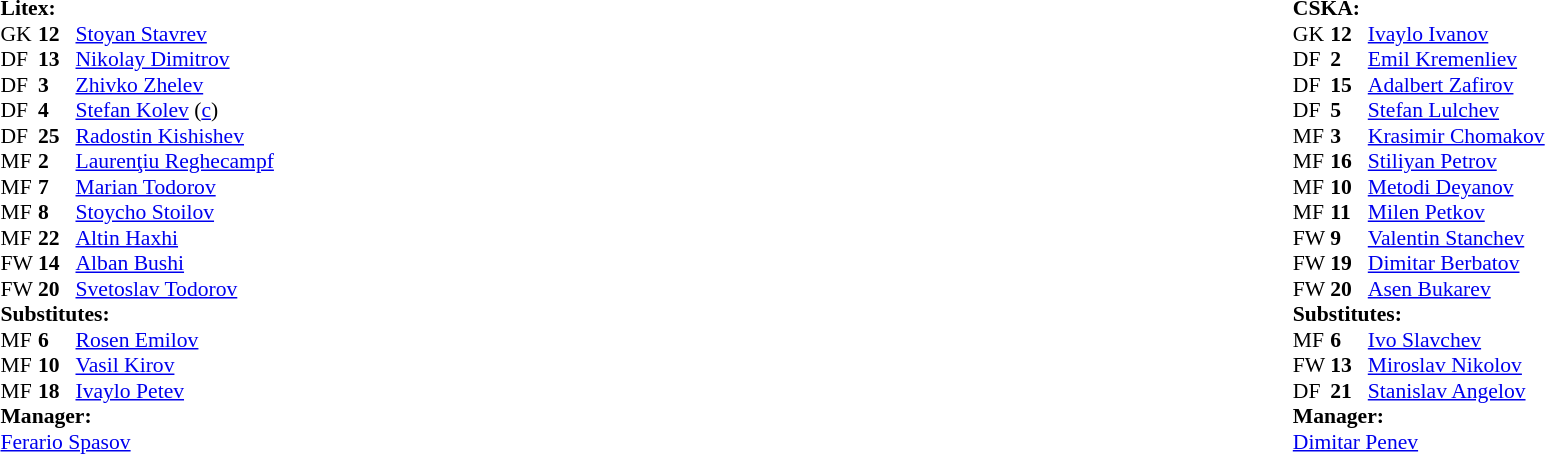<table width="100%">
<tr>
<td valign="top" width="50%"><br><table style="font-size: 90%" cellspacing="0" cellpadding="0">
<tr>
<td colspan="4"><strong>Litex:</strong></td>
</tr>
<tr>
<th width=25></th>
<th width=25></th>
</tr>
<tr>
<td>GK</td>
<td><strong>12</strong></td>
<td> <a href='#'>Stoyan Stavrev</a></td>
</tr>
<tr>
<td>DF</td>
<td><strong>13</strong></td>
<td> <a href='#'>Nikolay Dimitrov</a></td>
</tr>
<tr>
<td>DF</td>
<td><strong>3</strong></td>
<td> <a href='#'>Zhivko Zhelev</a></td>
</tr>
<tr>
<td>DF</td>
<td><strong>4</strong></td>
<td> <a href='#'>Stefan Kolev</a> (<a href='#'>c</a>)</td>
</tr>
<tr>
<td>DF</td>
<td><strong>25</strong></td>
<td> <a href='#'>Radostin Kishishev</a>  </td>
</tr>
<tr>
<td>MF</td>
<td><strong>2</strong></td>
<td> <a href='#'>Laurenţiu Reghecampf</a></td>
</tr>
<tr>
<td>MF</td>
<td><strong>7</strong></td>
<td> <a href='#'>Marian Todorov</a> </td>
</tr>
<tr>
<td>MF</td>
<td><strong>8</strong></td>
<td> <a href='#'>Stoycho Stoilov</a> </td>
</tr>
<tr>
<td>MF</td>
<td><strong>22</strong></td>
<td> <a href='#'>Altin Haxhi</a></td>
</tr>
<tr>
<td>FW</td>
<td><strong>14</strong></td>
<td> <a href='#'>Alban Bushi</a> </td>
</tr>
<tr>
<td>FW</td>
<td><strong>20</strong></td>
<td> <a href='#'>Svetoslav Todorov</a></td>
</tr>
<tr>
<td colspan=3><strong>Substitutes:</strong></td>
</tr>
<tr>
<td>MF</td>
<td><strong>6</strong></td>
<td> <a href='#'>Rosen Emilov</a> </td>
</tr>
<tr>
<td>MF</td>
<td><strong>10</strong></td>
<td> <a href='#'>Vasil Kirov</a> </td>
</tr>
<tr>
<td>MF</td>
<td><strong>18</strong></td>
<td> <a href='#'>Ivaylo Petev</a> </td>
</tr>
<tr>
<td colspan=3><strong>Manager:</strong></td>
</tr>
<tr>
<td colspan=4> <a href='#'>Ferario Spasov</a></td>
</tr>
</table>
</td>
<td></td>
<td valign="top" width="50%"><br><table style="font-size: 90%" cellspacing="0" cellpadding="0" align=center>
<tr>
<td colspan="4"><strong>CSKA:</strong></td>
</tr>
<tr>
<th width=25></th>
<th width=25></th>
</tr>
<tr>
<td>GK</td>
<td><strong>12</strong></td>
<td> <a href='#'>Ivaylo Ivanov</a></td>
</tr>
<tr>
<td>DF</td>
<td><strong>2</strong></td>
<td> <a href='#'>Emil Kremenliev</a></td>
</tr>
<tr>
<td>DF</td>
<td><strong>15</strong></td>
<td> <a href='#'>Adalbert Zafirov</a></td>
</tr>
<tr>
<td>DF</td>
<td><strong>5</strong></td>
<td> <a href='#'>Stefan Lulchev</a></td>
</tr>
<tr>
<td>MF</td>
<td><strong>3</strong></td>
<td> <a href='#'>Krasimir Chomakov</a></td>
</tr>
<tr>
<td>MF</td>
<td><strong>16</strong></td>
<td> <a href='#'>Stiliyan Petrov</a></td>
</tr>
<tr>
<td>MF</td>
<td><strong>10</strong></td>
<td> <a href='#'>Metodi Deyanov</a></td>
</tr>
<tr>
<td>MF</td>
<td><strong>11</strong></td>
<td> <a href='#'>Milen Petkov</a> </td>
</tr>
<tr>
<td>FW</td>
<td><strong>9</strong></td>
<td> <a href='#'>Valentin Stanchev</a></td>
</tr>
<tr>
<td>FW</td>
<td><strong>19</strong></td>
<td> <a href='#'>Dimitar Berbatov</a> </td>
</tr>
<tr>
<td>FW</td>
<td><strong>20</strong></td>
<td> <a href='#'>Asen Bukarev</a>  </td>
</tr>
<tr>
<td colspan=3><strong>Substitutes:</strong></td>
</tr>
<tr>
<td>MF</td>
<td><strong>6</strong></td>
<td> <a href='#'>Ivo Slavchev</a> </td>
</tr>
<tr>
<td>FW</td>
<td><strong>13</strong></td>
<td> <a href='#'>Miroslav Nikolov</a> </td>
</tr>
<tr>
<td>DF</td>
<td><strong>21</strong></td>
<td> <a href='#'>Stanislav Angelov</a> </td>
</tr>
<tr>
<td colspan=3><strong>Manager:</strong></td>
</tr>
<tr>
<td colspan=4> <a href='#'>Dimitar Penev</a></td>
</tr>
<tr>
</tr>
</table>
</td>
</tr>
</table>
